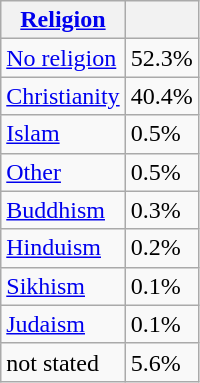<table class="wikitable">
<tr>
<th><a href='#'>Religion</a></th>
<th></th>
</tr>
<tr>
<td><a href='#'>No religion</a></td>
<td>52.3%</td>
</tr>
<tr>
<td><a href='#'>Christianity</a></td>
<td>40.4%</td>
</tr>
<tr>
<td><a href='#'>Islam</a></td>
<td>0.5%</td>
</tr>
<tr>
<td><a href='#'>Other</a></td>
<td>0.5%</td>
</tr>
<tr>
<td><a href='#'>Buddhism</a></td>
<td>0.3%</td>
</tr>
<tr>
<td><a href='#'>Hinduism</a></td>
<td>0.2%</td>
</tr>
<tr>
<td><a href='#'>Sikhism</a></td>
<td>0.1%</td>
</tr>
<tr>
<td><a href='#'>Judaism</a></td>
<td>0.1%</td>
</tr>
<tr>
<td>not stated</td>
<td>5.6%</td>
</tr>
</table>
